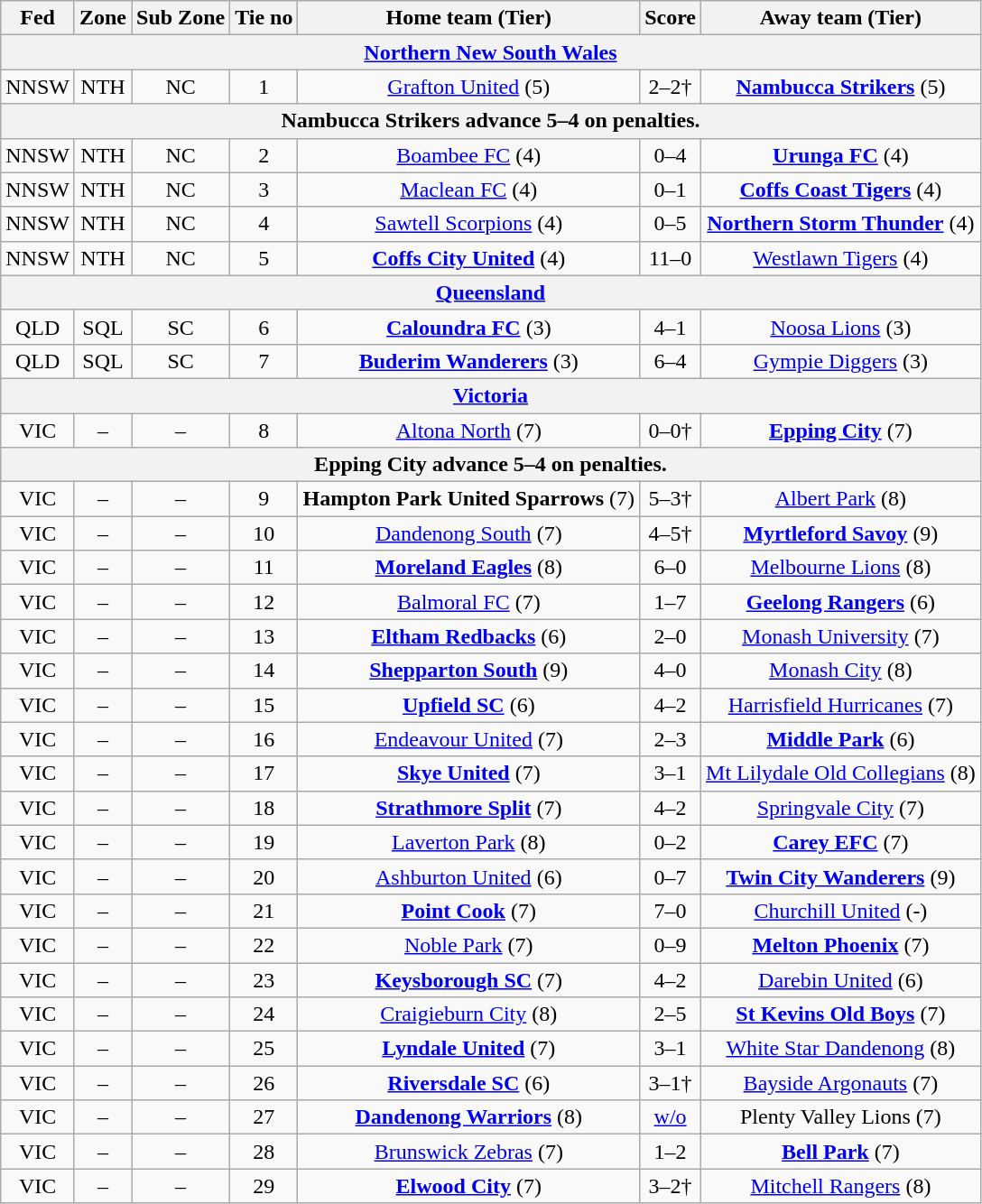<table class="wikitable" style="text-align:center">
<tr>
<th>Fed</th>
<th>Zone</th>
<th>Sub Zone</th>
<th>Tie no</th>
<th>Home team (Tier)</th>
<th>Score</th>
<th>Away team (Tier)</th>
</tr>
<tr>
<th colspan=7><a href='#'>Northern New South Wales</a></th>
</tr>
<tr>
<td>NNSW</td>
<td>NTH</td>
<td>NC</td>
<td>1</td>
<td><a href='#'>Grafton United</a> (5)</td>
<td>2–2†</td>
<td><strong><a href='#'>Nambucca Strikers</a></strong> (5)</td>
</tr>
<tr>
<th colspan=7>Nambucca Strikers advance 5–4 on penalties.</th>
</tr>
<tr>
<td>NNSW</td>
<td>NTH</td>
<td>NC</td>
<td>2</td>
<td><a href='#'>Boambee FC</a> (4)</td>
<td>0–4</td>
<td><strong><a href='#'>Urunga FC</a></strong> (4)</td>
</tr>
<tr>
<td>NNSW</td>
<td>NTH</td>
<td>NC</td>
<td>3</td>
<td><a href='#'>Maclean FC</a> (4)</td>
<td>0–1</td>
<td><strong><a href='#'>Coffs Coast Tigers</a></strong> (4)</td>
</tr>
<tr>
<td>NNSW</td>
<td>NTH</td>
<td>NC</td>
<td>4</td>
<td><a href='#'>Sawtell Scorpions</a> (4)</td>
<td>0–5</td>
<td><strong><a href='#'>Northern Storm Thunder</a></strong> (4)</td>
</tr>
<tr>
<td>NNSW</td>
<td>NTH</td>
<td>NC</td>
<td>5</td>
<td><strong><a href='#'>Coffs City United</a></strong> (4)</td>
<td>11–0</td>
<td><a href='#'>Westlawn Tigers</a> (4)</td>
</tr>
<tr>
<th colspan=7><a href='#'>Queensland</a></th>
</tr>
<tr>
<td>QLD</td>
<td>SQL</td>
<td>SC</td>
<td>6</td>
<td><strong><a href='#'>Caloundra FC</a></strong> (3)</td>
<td>4–1</td>
<td><a href='#'>Noosa Lions</a> (3)</td>
</tr>
<tr>
<td>QLD</td>
<td>SQL</td>
<td>SC</td>
<td>7</td>
<td><strong><a href='#'>Buderim Wanderers</a></strong> (3)</td>
<td>6–4</td>
<td><a href='#'>Gympie Diggers</a> (3)</td>
</tr>
<tr>
<th colspan=7><a href='#'>Victoria</a></th>
</tr>
<tr>
<td>VIC</td>
<td>–</td>
<td>–</td>
<td>8</td>
<td><a href='#'>Altona North</a> (7)</td>
<td>0–0†</td>
<td><strong><a href='#'>Epping City</a></strong> (7)</td>
</tr>
<tr>
<th colspan=7>Epping City advance 5–4 on penalties.</th>
</tr>
<tr>
<td>VIC</td>
<td>–</td>
<td>–</td>
<td>9</td>
<td><strong>Hampton Park United Sparrows</strong> (7)</td>
<td>5–3†</td>
<td><a href='#'>Albert Park</a> (8)</td>
</tr>
<tr>
<td>VIC</td>
<td>–</td>
<td>–</td>
<td>10</td>
<td><a href='#'>Dandenong South</a> (7)</td>
<td>4–5†</td>
<td><strong><a href='#'>Myrtleford Savoy</a></strong> (9)</td>
</tr>
<tr>
<td>VIC</td>
<td>–</td>
<td>–</td>
<td>11</td>
<td><strong><a href='#'>Moreland Eagles</a></strong> (8)</td>
<td>6–0</td>
<td><a href='#'>Melbourne Lions</a> (8)</td>
</tr>
<tr>
<td>VIC</td>
<td>–</td>
<td>–</td>
<td>12</td>
<td><a href='#'>Balmoral FC</a> (7)</td>
<td>1–7</td>
<td><strong><a href='#'>Geelong Rangers</a></strong> (6)</td>
</tr>
<tr>
<td>VIC</td>
<td>–</td>
<td>–</td>
<td>13</td>
<td><strong><a href='#'>Eltham Redbacks</a></strong> (6)</td>
<td>2–0</td>
<td><a href='#'>Monash University</a> (7)</td>
</tr>
<tr>
<td>VIC</td>
<td>–</td>
<td>–</td>
<td>14</td>
<td><strong><a href='#'>Shepparton South</a></strong> (9)</td>
<td>4–0</td>
<td><a href='#'>Monash City</a> (8)</td>
</tr>
<tr>
<td>VIC</td>
<td>–</td>
<td>–</td>
<td>15</td>
<td><strong><a href='#'>Upfield SC</a></strong> (6)</td>
<td>4–2</td>
<td><a href='#'>Harrisfield Hurricanes</a> (7)</td>
</tr>
<tr>
<td>VIC</td>
<td>–</td>
<td>–</td>
<td>16</td>
<td><a href='#'>Endeavour United</a> (7)</td>
<td>2–3</td>
<td><strong><a href='#'>Middle Park</a></strong> (6)</td>
</tr>
<tr>
<td>VIC</td>
<td>–</td>
<td>–</td>
<td>17</td>
<td><strong><a href='#'>Skye United</a></strong> (7)</td>
<td>3–1</td>
<td><a href='#'>Mt Lilydale Old Collegians</a> (8)</td>
</tr>
<tr>
<td>VIC</td>
<td>–</td>
<td>–</td>
<td>18</td>
<td><strong><a href='#'>Strathmore Split</a></strong> (7)</td>
<td>4–2</td>
<td><a href='#'>Springvale City</a> (7)</td>
</tr>
<tr>
<td>VIC</td>
<td>–</td>
<td>–</td>
<td>19</td>
<td><a href='#'>Laverton Park</a> (8)</td>
<td>0–2</td>
<td><strong><a href='#'>Carey EFC</a></strong> (7)</td>
</tr>
<tr>
<td>VIC</td>
<td>–</td>
<td>–</td>
<td>20</td>
<td><a href='#'>Ashburton United</a> (6)</td>
<td>0–7</td>
<td><strong><a href='#'>Twin City Wanderers</a></strong> (9)</td>
</tr>
<tr>
<td>VIC</td>
<td>–</td>
<td>–</td>
<td>21</td>
<td><strong><a href='#'>Point Cook</a></strong> (7)</td>
<td>7–0</td>
<td><a href='#'>Churchill United</a> (-)</td>
</tr>
<tr>
<td>VIC</td>
<td>–</td>
<td>–</td>
<td>22</td>
<td><a href='#'>Noble Park</a> (7)</td>
<td>0–9</td>
<td><strong><a href='#'>Melton Phoenix</a></strong> (7)</td>
</tr>
<tr>
<td>VIC</td>
<td>–</td>
<td>–</td>
<td>23</td>
<td><strong><a href='#'>Keysborough SC</a></strong> (7)</td>
<td>4–2</td>
<td><a href='#'>Darebin United</a> (6)</td>
</tr>
<tr>
<td>VIC</td>
<td>–</td>
<td>–</td>
<td>24</td>
<td><a href='#'>Craigieburn City</a> (8)</td>
<td>2–5</td>
<td><strong><a href='#'>St Kevins Old Boys</a></strong> (7)</td>
</tr>
<tr>
<td>VIC</td>
<td>–</td>
<td>–</td>
<td>25</td>
<td><strong><a href='#'>Lyndale United</a></strong> (7)</td>
<td>3–1</td>
<td><a href='#'>White Star Dandenong</a> (8)</td>
</tr>
<tr>
<td>VIC</td>
<td>–</td>
<td>–</td>
<td>26</td>
<td><strong><a href='#'>Riversdale SC</a></strong> (6)</td>
<td>3–1†</td>
<td><a href='#'>Bayside Argonauts</a> (7)</td>
</tr>
<tr>
<td>VIC</td>
<td>–</td>
<td>–</td>
<td>27</td>
<td><strong><a href='#'>Dandenong Warriors</a></strong> (8)</td>
<td><a href='#'>w/o</a></td>
<td>Plenty Valley Lions (7)</td>
</tr>
<tr>
<td>VIC</td>
<td>–</td>
<td>–</td>
<td>28</td>
<td><a href='#'>Brunswick Zebras</a> (7)</td>
<td>1–2</td>
<td><strong><a href='#'>Bell Park</a></strong> (7)</td>
</tr>
<tr>
<td>VIC</td>
<td>–</td>
<td>–</td>
<td>29</td>
<td><strong><a href='#'>Elwood City</a></strong> (7)</td>
<td>3–2†</td>
<td><a href='#'>Mitchell Rangers</a> (8)</td>
</tr>
</table>
